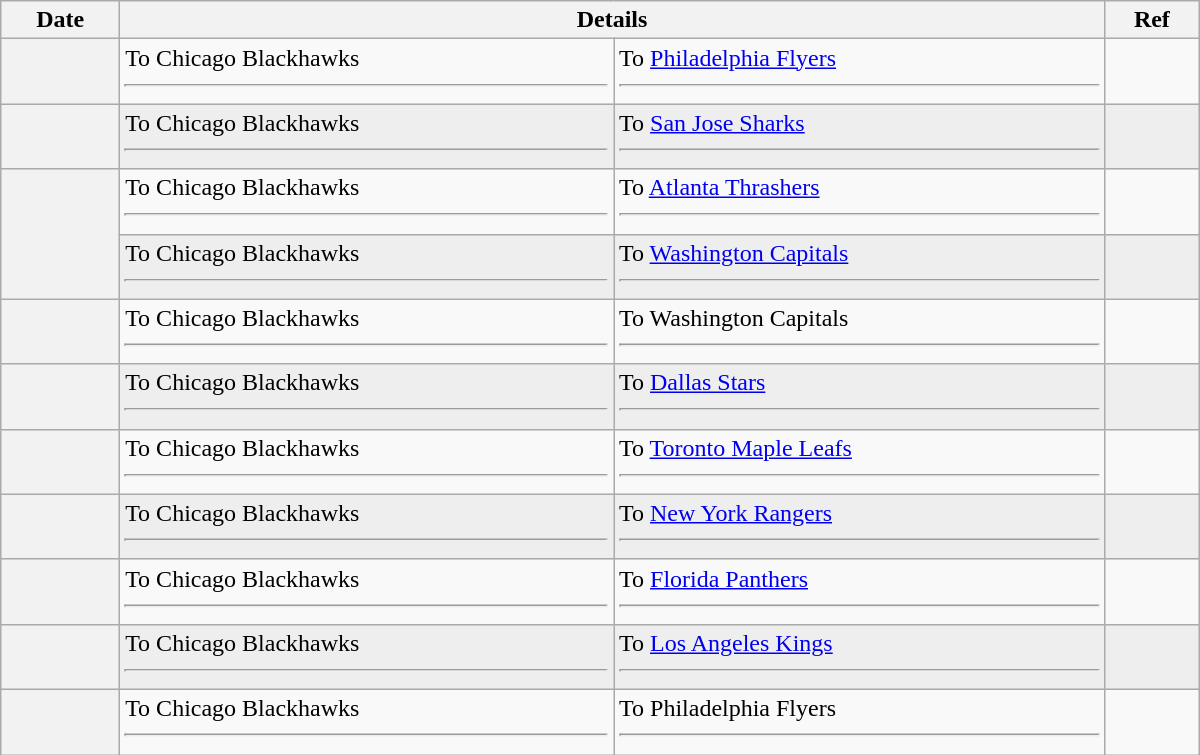<table class="wikitable plainrowheaders" style="width: 50em;">
<tr>
<th scope="col">Date</th>
<th scope="col" colspan="2">Details</th>
<th scope="col">Ref</th>
</tr>
<tr>
<th scope="row"></th>
<td valign="top">To Chicago Blackhawks <hr> </td>
<td valign="top">To <a href='#'>Philadelphia Flyers</a> <hr> </td>
<td></td>
</tr>
<tr bgcolor="#eeeeee">
<th scope="row"></th>
<td valign="top">To Chicago Blackhawks <hr> </td>
<td valign="top">To <a href='#'>San Jose Sharks</a> <hr> </td>
<td></td>
</tr>
<tr>
<th scope="row" rowspan=2></th>
<td valign="top">To Chicago Blackhawks <hr> </td>
<td valign="top">To <a href='#'>Atlanta Thrashers</a> <hr> </td>
<td></td>
</tr>
<tr bgcolor="#eeeeee">
<td valign="top">To Chicago Blackhawks <hr> </td>
<td valign="top">To <a href='#'>Washington Capitals</a> <hr> </td>
<td></td>
</tr>
<tr>
<th scope="row"></th>
<td valign="top">To Chicago Blackhawks <hr> </td>
<td valign="top">To Washington Capitals <hr> </td>
<td></td>
</tr>
<tr bgcolor="#eeeeee">
<th scope="row"></th>
<td valign="top">To Chicago Blackhawks <hr> </td>
<td valign="top">To <a href='#'>Dallas Stars</a> <hr> </td>
<td></td>
</tr>
<tr>
<th scope="row"></th>
<td valign="top">To Chicago Blackhawks <hr> </td>
<td valign="top">To <a href='#'>Toronto Maple Leafs</a> <hr> </td>
<td></td>
</tr>
<tr bgcolor="#eeeeee">
<th scope="row"></th>
<td valign="top">To Chicago Blackhawks <hr> </td>
<td valign="top">To <a href='#'>New York Rangers</a> <hr> </td>
<td></td>
</tr>
<tr>
<th scope="row"></th>
<td valign="top">To Chicago Blackhawks <hr> </td>
<td valign="top">To <a href='#'>Florida Panthers</a> <hr> </td>
<td></td>
</tr>
<tr bgcolor="#eeeeee">
<th scope="row"></th>
<td valign="top">To Chicago Blackhawks <hr> </td>
<td valign="top">To <a href='#'>Los Angeles Kings</a> <hr> </td>
<td></td>
</tr>
<tr>
<th scope="row"></th>
<td valign="top">To Chicago Blackhawks <hr> </td>
<td valign="top">To Philadelphia Flyers <hr> </td>
<td></td>
</tr>
</table>
